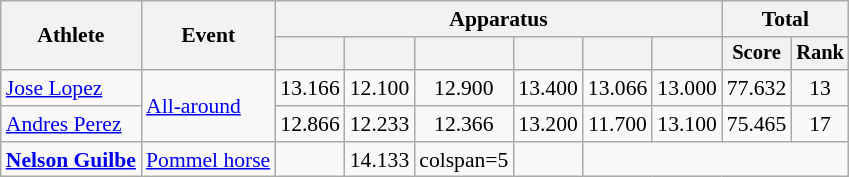<table class=wikitable style=font-size:90%;text-align:center>
<tr>
<th rowspan=2>Athlete</th>
<th rowspan=2>Event</th>
<th colspan=6>Apparatus</th>
<th colspan=2>Total</th>
</tr>
<tr style=font-size:95%>
<th></th>
<th></th>
<th></th>
<th></th>
<th></th>
<th></th>
<th>Score</th>
<th>Rank</th>
</tr>
<tr>
<td align=left><a href='#'>Jose Lopez</a></td>
<td align=left rowspan=2><a href='#'>All-around</a></td>
<td>13.166</td>
<td>12.100</td>
<td>12.900</td>
<td>13.400</td>
<td>13.066</td>
<td>13.000</td>
<td>77.632</td>
<td>13</td>
</tr>
<tr>
<td align=left><a href='#'>Andres Perez</a></td>
<td>12.866</td>
<td>12.233</td>
<td>12.366</td>
<td>13.200</td>
<td>11.700</td>
<td>13.100</td>
<td>75.465</td>
<td>17</td>
</tr>
<tr>
<td align=left><strong><a href='#'>Nelson Guilbe</a></strong></td>
<td align=left><a href='#'>Pommel horse</a></td>
<td></td>
<td>14.133</td>
<td>colspan=5 </td>
<td></td>
</tr>
</table>
